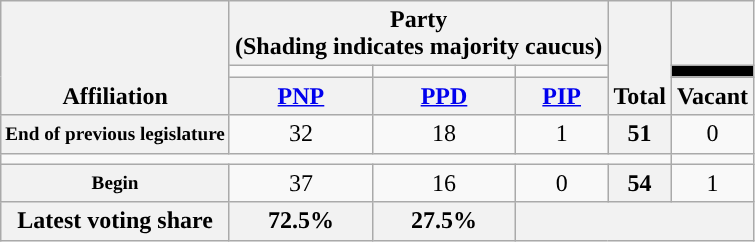<table class=wikitable style="text-align:center">
<tr valign=bottom>
<th rowspan=3>Affiliation</th>
<th colspan=3>Party <div>(Shading indicates majority caucus)</div></th>
<th rowspan=3>Total</th>
<th></th>
</tr>
<tr style="height:5px">
<td style="background-color:"></td>
<td style="background-color:"></td>
<td style="background-color:"></td>
<td bgcolor=black></td>
</tr>
<tr>
<th><a href='#'>PNP</a></th>
<th><a href='#'>PPD</a></th>
<th><a href='#'>PIP</a></th>
<th>Vacant</th>
</tr>
<tr>
<th nowrap style="font-size:80%">End of previous legislature</th>
<td>32</td>
<td>18</td>
<td>1</td>
<th>51</th>
<td>0</td>
</tr>
<tr>
<td colspan=5></td>
</tr>
<tr>
<th nowrap style="font-size:80%">Begin</th>
<td>37</td>
<td>16</td>
<td>0</td>
<th>54</th>
<td>1</td>
</tr>
<tr>
<th>Latest voting share</th>
<th>72.5% </th>
<th>27.5%</th>
<th colspan=3></th>
</tr>
</table>
